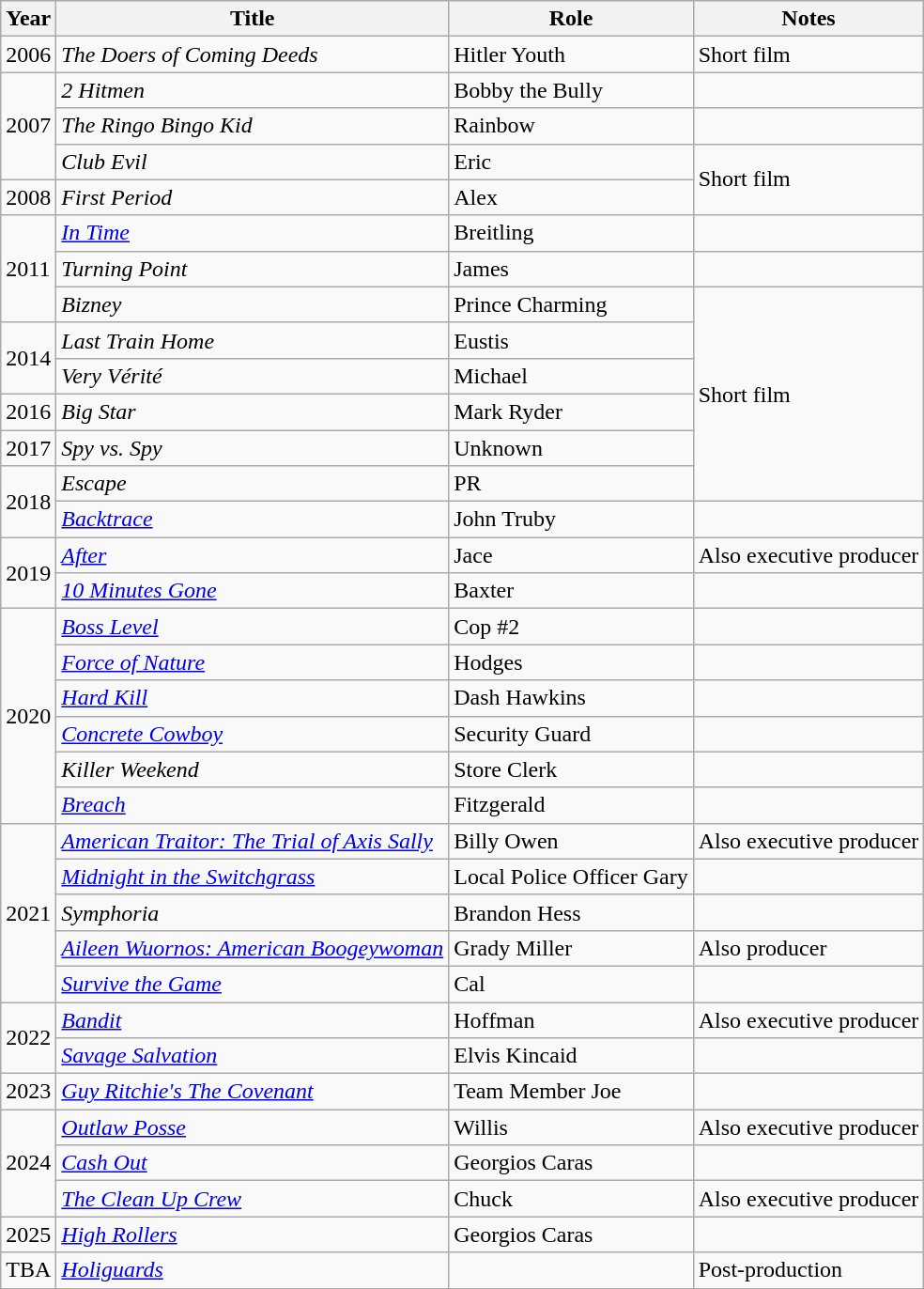<table class="wikitable sortable">
<tr>
<th>Year</th>
<th>Title</th>
<th>Role</th>
<th class="unsortable">Notes</th>
</tr>
<tr>
<td>2006</td>
<td><em>The Doers of Coming Deeds</em></td>
<td>Hitler Youth</td>
<td>Short film</td>
</tr>
<tr>
<td rowspan="3">2007</td>
<td><em>2 Hitmen</em></td>
<td>Bobby the Bully</td>
<td></td>
</tr>
<tr>
<td><em>The Ringo Bingo Kid</em></td>
<td>Rainbow</td>
<td></td>
</tr>
<tr>
<td><em>Club Evil</em></td>
<td>Eric</td>
<td rowspan="2">Short film</td>
</tr>
<tr>
<td>2008</td>
<td><em>First Period</em></td>
<td>Alex</td>
</tr>
<tr>
<td rowspan="3">2011</td>
<td><em><a href='#'>In Time</a></em></td>
<td>Breitling</td>
<td></td>
</tr>
<tr>
<td><em>Turning Point</em></td>
<td>James</td>
<td></td>
</tr>
<tr>
<td><em>Bizney</em></td>
<td>Prince Charming</td>
<td rowspan="6">Short film</td>
</tr>
<tr>
<td rowspan="2">2014</td>
<td><em>Last Train Home</em></td>
<td>Eustis</td>
</tr>
<tr>
<td><em>Very Vérité</em></td>
<td>Michael</td>
</tr>
<tr>
<td>2016</td>
<td><em>Big Star</em></td>
<td>Mark Ryder</td>
</tr>
<tr>
<td>2017</td>
<td><em>Spy vs. Spy</em></td>
<td>Unknown</td>
</tr>
<tr>
<td rowspan="2">2018</td>
<td><em>Escape</em></td>
<td>PR</td>
</tr>
<tr>
<td><em><a href='#'>Backtrace</a></em></td>
<td>John Truby</td>
<td></td>
</tr>
<tr>
<td rowspan="2">2019</td>
<td><em><a href='#'>After</a></em></td>
<td>Jace</td>
<td>Also executive producer</td>
</tr>
<tr>
<td><em><a href='#'>10 Minutes Gone</a></em></td>
<td>Baxter</td>
<td></td>
</tr>
<tr>
<td rowspan="6">2020</td>
<td><em><a href='#'>Boss Level</a></em></td>
<td>Cop #2</td>
<td></td>
</tr>
<tr>
<td><em><a href='#'>Force of Nature</a></em></td>
<td>Hodges</td>
<td></td>
</tr>
<tr>
<td><em><a href='#'>Hard Kill</a></em></td>
<td>Dash Hawkins</td>
<td></td>
</tr>
<tr>
<td><em><a href='#'>Concrete Cowboy</a></em></td>
<td>Security Guard</td>
<td></td>
</tr>
<tr>
<td><em>Killer Weekend</em></td>
<td>Store Clerk</td>
<td></td>
</tr>
<tr>
<td><em><a href='#'>Breach</a></em></td>
<td>Fitzgerald</td>
<td></td>
</tr>
<tr>
<td rowspan="5">2021</td>
<td><em><a href='#'>American Traitor: The Trial of Axis Sally</a></em></td>
<td>Billy Owen</td>
<td>Also executive producer</td>
</tr>
<tr>
<td><em><a href='#'>Midnight in the Switchgrass</a></em></td>
<td>Local Police Officer Gary</td>
<td></td>
</tr>
<tr>
<td><em>Symphoria</em></td>
<td>Brandon Hess</td>
<td></td>
</tr>
<tr>
<td><em><a href='#'>Aileen Wuornos: American Boogeywoman</a></em></td>
<td>Grady Miller</td>
<td>Also producer</td>
</tr>
<tr>
<td><em><a href='#'>Survive the Game</a></em></td>
<td>Cal</td>
<td></td>
</tr>
<tr>
<td rowspan="2">2022</td>
<td><em><a href='#'>Bandit</a></em></td>
<td>Hoffman</td>
<td>Also executive producer</td>
</tr>
<tr>
<td><em><a href='#'>Savage Salvation</a></em></td>
<td>Elvis Kincaid</td>
<td></td>
</tr>
<tr>
<td>2023</td>
<td><em><a href='#'>Guy Ritchie's The Covenant</a></em></td>
<td>Team Member Joe</td>
<td></td>
</tr>
<tr>
<td rowspan="3">2024</td>
<td><em><a href='#'>Outlaw Posse</a></em></td>
<td>Willis</td>
<td>Also executive producer</td>
</tr>
<tr>
<td><em><a href='#'>Cash Out</a></em></td>
<td>Georgios Caras</td>
<td></td>
</tr>
<tr>
<td><em><a href='#'>The Clean Up Crew</a></em></td>
<td>Chuck</td>
<td>Also executive producer</td>
</tr>
<tr>
<td>2025</td>
<td><em><a href='#'>High Rollers</a></em></td>
<td>Georgios Caras</td>
<td></td>
</tr>
<tr>
<td>TBA</td>
<td><em><a href='#'>Holiguards</a></em></td>
<td></td>
<td>Post-production</td>
</tr>
</table>
